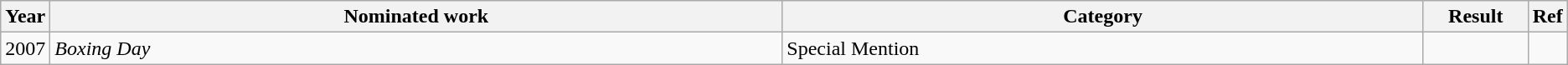<table class="wikitable">
<tr>
<th scope="col" style="width:1em;">Year</th>
<th scope="col" style="width:40em;">Nominated work</th>
<th scope="col" style="width:35em;">Category</th>
<th scope="col" style="width:5em;">Result</th>
<th scope="col" style="width:1em;" class="unsortable">Ref</th>
</tr>
<tr>
<td>2007</td>
<td><em>Boxing Day</em></td>
<td>Special Mention</td>
<td></td>
<td></td>
</tr>
</table>
